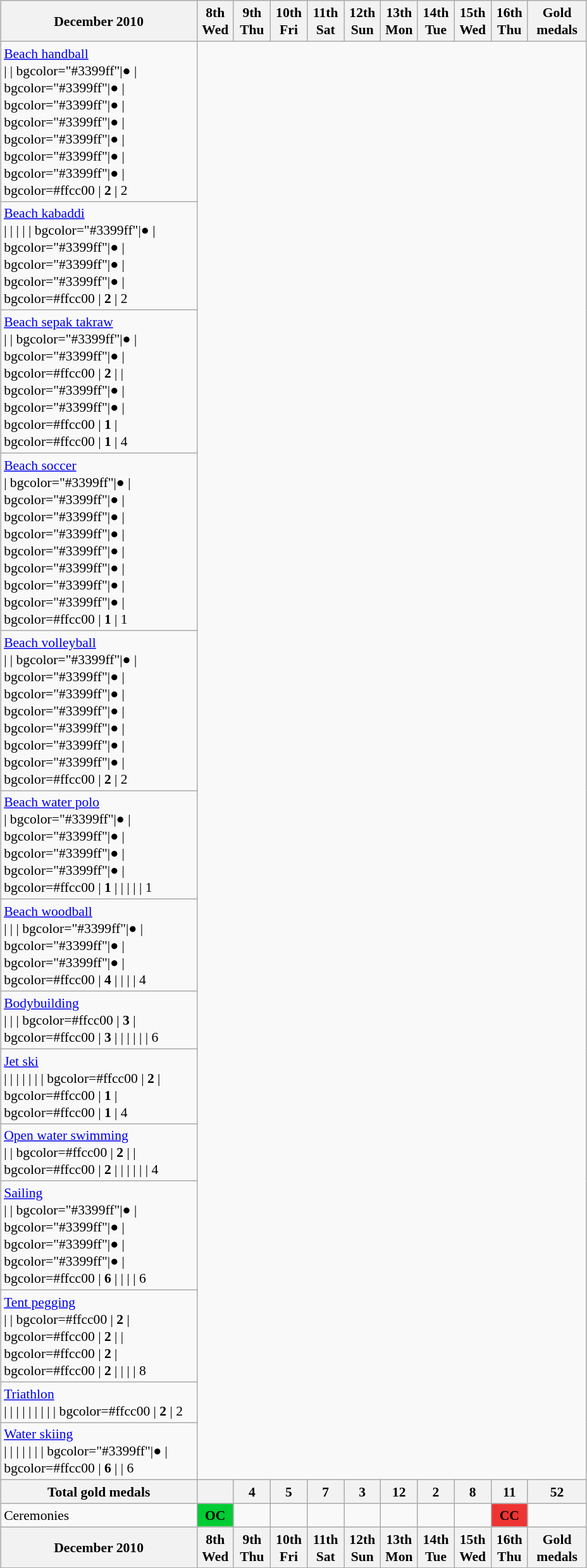<table class="wikitable" style="margin:0.5em auto; font-size:90%; line-height:1.25em;">
<tr>
<th width=200>December 2010</th>
<th width=32>8th<br>Wed</th>
<th width=32>9th<br>Thu</th>
<th width=32>10th<br>Fri</th>
<th width=32>11th<br>Sat</th>
<th width=32>12th<br>Sun</th>
<th width=32>13th<br>Mon</th>
<th width=32>14th<br>Tue</th>
<th width=32>15th<br>Wed</th>
<th width=32>16th<br>Thu</th>
<th width=55>Gold<br>medals</th>
</tr>
<tr align="center">
<td align="left"> <a href='#'>Beach handball</a><br>| 
| bgcolor="#3399ff"|●
| bgcolor="#3399ff"|●
| bgcolor="#3399ff"|●
| bgcolor="#3399ff"|●
| bgcolor="#3399ff"|●
| bgcolor="#3399ff"|●
| bgcolor="#3399ff"|●
| bgcolor=#ffcc00 | <strong>2</strong>
| 2</td>
</tr>
<tr align="center">
<td align="left"> <a href='#'>Beach kabaddi</a><br>| 
| 
| 
| 
| bgcolor="#3399ff"|●
| bgcolor="#3399ff"|●
| bgcolor="#3399ff"|●
| bgcolor="#3399ff"|●
| bgcolor=#ffcc00 | <strong>2</strong>
| 2</td>
</tr>
<tr align="center">
<td align="left"> <a href='#'>Beach sepak takraw</a><br>| 
| bgcolor="#3399ff"|●
| bgcolor="#3399ff"|●
| bgcolor=#ffcc00 | <strong>2</strong>
| 
| bgcolor="#3399ff"|●
| bgcolor="#3399ff"|●
| bgcolor=#ffcc00 | <strong>1</strong>
| bgcolor=#ffcc00 | <strong>1</strong>
| 4</td>
</tr>
<tr align="center">
<td align="left"> <a href='#'>Beach soccer</a><br>| bgcolor="#3399ff"|●
| bgcolor="#3399ff"|●
| bgcolor="#3399ff"|●
| bgcolor="#3399ff"|●
| bgcolor="#3399ff"|●
| bgcolor="#3399ff"|●
| bgcolor="#3399ff"|●
| bgcolor="#3399ff"|●
| bgcolor=#ffcc00 | <strong>1</strong>
| 1</td>
</tr>
<tr align="center">
<td align="left"> <a href='#'>Beach volleyball</a><br>| 
| bgcolor="#3399ff"|●
| bgcolor="#3399ff"|● 
| bgcolor="#3399ff"|● 
| bgcolor="#3399ff"|●
| bgcolor="#3399ff"|● 
| bgcolor="#3399ff"|● 
| bgcolor="#3399ff"|● 
| bgcolor=#ffcc00 | <strong>2</strong>
| 2</td>
</tr>
<tr align="center">
<td align="left"> <a href='#'>Beach water polo</a><br>| bgcolor="#3399ff"|●
| bgcolor="#3399ff"|●
| bgcolor="#3399ff"|●
| bgcolor="#3399ff"|●
| bgcolor=#ffcc00 | <strong>1</strong>
| 
| 
| 
| 
| 1</td>
</tr>
<tr align="center">
<td align="left"> <a href='#'>Beach woodball</a><br>| 
| 
| bgcolor="#3399ff"|●
| bgcolor="#3399ff"|●
| bgcolor="#3399ff"|●
| bgcolor=#ffcc00 | <strong>4</strong>
| 
| 
| 
| 4</td>
</tr>
<tr align="center">
<td align="left"> <a href='#'>Bodybuilding</a><br>| 
| 
| bgcolor=#ffcc00 | <strong>3</strong>
| bgcolor=#ffcc00 | <strong>3</strong>
| 
| 
| 
| 
| 
| 6</td>
</tr>
<tr align="center">
<td align="left"> <a href='#'>Jet ski</a><br>| 
| 
| 
| 
| 
| 
| bgcolor=#ffcc00 | <strong>2</strong>
| bgcolor=#ffcc00 | <strong>1</strong>
| bgcolor=#ffcc00 | <strong>1</strong>
| 4</td>
</tr>
<tr align="center">
<td align="left"> <a href='#'>Open water swimming</a><br>|  
| bgcolor=#ffcc00 | <strong>2</strong>
|  
| bgcolor=#ffcc00 | <strong>2</strong>
|  
| 
| 
| 
| 
| 4</td>
</tr>
<tr align="center">
<td align="left"> <a href='#'>Sailing</a><br>| 
| bgcolor="#3399ff"|●
| bgcolor="#3399ff"|●
| bgcolor="#3399ff"|●
| bgcolor="#3399ff"|●
| bgcolor=#ffcc00 | <strong>6</strong>
| 
| 
| 
| 6</td>
</tr>
<tr align="center">
<td align="left"> <a href='#'>Tent pegging</a><br>|  
| bgcolor=#ffcc00 | <strong>2</strong>
| bgcolor=#ffcc00 | <strong>2</strong>
|  
| bgcolor=#ffcc00 | <strong>2</strong>
| bgcolor=#ffcc00 | <strong>2</strong>
| 
| 
| 
| 8</td>
</tr>
<tr align="center">
<td align="left"> <a href='#'>Triathlon</a><br>|  
| 
|  
|  
|  
| 
| 
| 
| bgcolor=#ffcc00 | <strong>2</strong>
| 2</td>
</tr>
<tr align="center">
<td align="left"> <a href='#'>Water skiing</a><br>| 
| 
| 
| 
| 
| 
| bgcolor="#3399ff"|●
| bgcolor=#ffcc00 | <strong>6</strong>
| 
| 6</td>
</tr>
<tr>
<th>Total gold medals</th>
<th></th>
<th>4</th>
<th>5</th>
<th>7</th>
<th>3</th>
<th>12</th>
<th>2</th>
<th>8</th>
<th>11</th>
<th>52</th>
</tr>
<tr>
<td>Ceremonies</td>
<td bgcolor=#00cc33 align=center><strong>OC</strong></td>
<td></td>
<td></td>
<td></td>
<td></td>
<td></td>
<td></td>
<td></td>
<td bgcolor=#ee3333 align=center><strong>CC</strong></td>
<td></td>
</tr>
<tr>
<th width=200>December 2010</th>
<th width=32>8th<br>Wed</th>
<th width=32>9th<br>Thu</th>
<th width=32>10th<br>Fri</th>
<th width=32>11th<br>Sat</th>
<th width=32>12th<br>Sun</th>
<th width=32>13th<br>Mon</th>
<th width=32>14th<br>Tue</th>
<th width=32>15th<br>Wed</th>
<th width=32>16th<br>Thu</th>
<th width=55>Gold<br>medals</th>
</tr>
</table>
